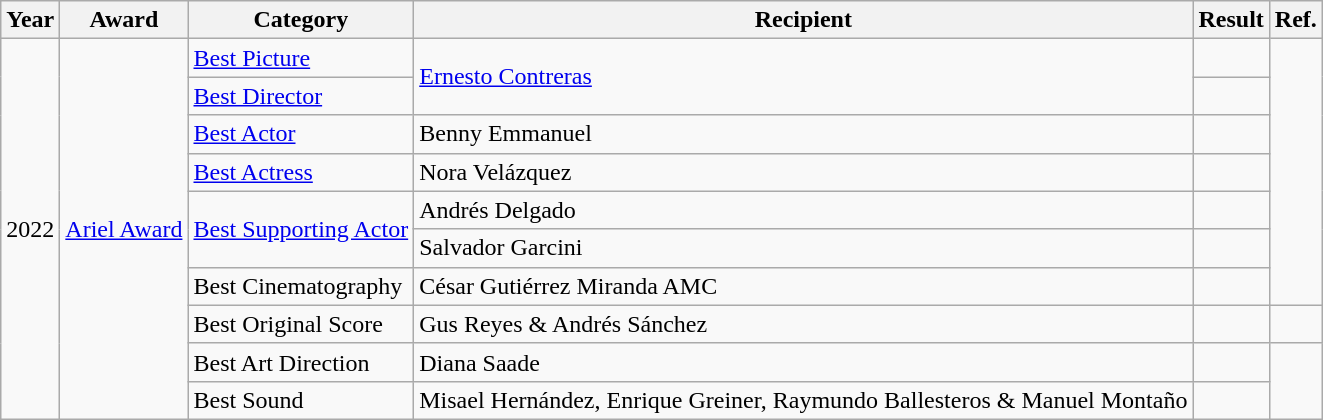<table class="wikitable">
<tr>
<th>Year</th>
<th>Award</th>
<th>Category</th>
<th>Recipient</th>
<th>Result</th>
<th>Ref.</th>
</tr>
<tr>
<td rowspan="10">2022</td>
<td rowspan="10"><a href='#'>Ariel Award</a></td>
<td><a href='#'>Best Picture</a></td>
<td rowspan="2"><a href='#'>Ernesto Contreras</a></td>
<td></td>
<td rowspan="7"></td>
</tr>
<tr>
<td><a href='#'>Best Director</a></td>
<td></td>
</tr>
<tr>
<td><a href='#'>Best Actor</a></td>
<td>Benny Emmanuel</td>
<td></td>
</tr>
<tr>
<td><a href='#'>Best Actress</a></td>
<td>Nora Velázquez</td>
<td></td>
</tr>
<tr>
<td rowspan="2"><a href='#'>Best Supporting Actor</a></td>
<td>Andrés Delgado</td>
<td></td>
</tr>
<tr>
<td>Salvador Garcini</td>
<td></td>
</tr>
<tr>
<td>Best Cinematography</td>
<td>César Gutiérrez Miranda AMC</td>
<td></td>
</tr>
<tr>
<td>Best Original Score</td>
<td>Gus Reyes & Andrés Sánchez</td>
<td></td>
<td></td>
</tr>
<tr>
<td>Best Art Direction</td>
<td>Diana Saade</td>
<td></td>
<td rowspan="2"></td>
</tr>
<tr>
<td>Best Sound</td>
<td>Misael Hernández, Enrique Greiner, Raymundo Ballesteros & Manuel Montaño</td>
<td></td>
</tr>
</table>
